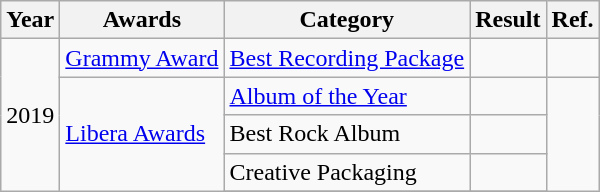<table class=wikitable>
<tr>
<th>Year</th>
<th>Awards</th>
<th>Category</th>
<th>Result</th>
<th>Ref.</th>
</tr>
<tr>
<td rowspan="5">2019</td>
<td><a href='#'>Grammy Award</a></td>
<td><a href='#'>Best Recording Package</a></td>
<td></td>
<td></td>
</tr>
<tr>
<td rowspan="4"><a href='#'>Libera Awards</a></td>
<td><a href='#'>Album of the Year</a></td>
<td></td>
<td rowspan="4"></td>
</tr>
<tr>
<td>Best Rock Album</td>
<td></td>
</tr>
<tr>
<td>Creative Packaging</td>
<td></td>
</tr>
<tr>
</tr>
</table>
